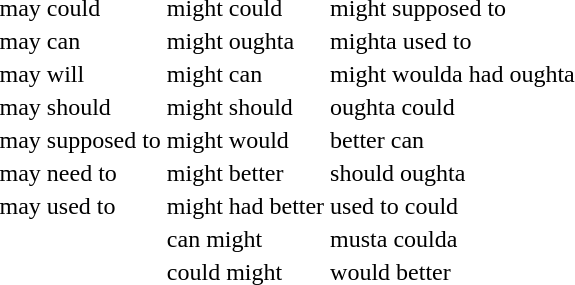<table>
<tr>
<td>may could</td>
<td>might could</td>
<td>might supposed to</td>
</tr>
<tr>
<td>may can</td>
<td>might oughta</td>
<td>mighta used to</td>
</tr>
<tr>
<td>may will</td>
<td>might can</td>
<td>might woulda had oughta</td>
</tr>
<tr>
<td>may should</td>
<td>might should</td>
<td>oughta could</td>
</tr>
<tr>
<td>may supposed to</td>
<td>might would</td>
<td>better can</td>
</tr>
<tr>
<td>may need to</td>
<td>might better</td>
<td>should oughta</td>
</tr>
<tr>
<td>may used to</td>
<td>might had better</td>
<td>used to could</td>
</tr>
<tr>
<td></td>
<td>can might</td>
<td>musta coulda</td>
</tr>
<tr>
<td></td>
<td>could might</td>
<td>would better</td>
</tr>
</table>
